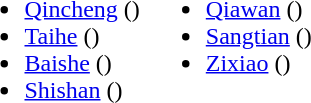<table>
<tr>
<td valign="top"><br><ul><li><a href='#'>Qincheng</a> ()</li><li><a href='#'>Taihe</a> ()</li><li><a href='#'>Baishe</a> ()</li><li><a href='#'>Shishan</a> ()</li></ul></td>
<td valign="top"><br><ul><li><a href='#'>Qiawan</a> ()</li><li><a href='#'>Sangtian</a> ()</li><li><a href='#'>Zixiao</a> ()</li></ul></td>
</tr>
</table>
